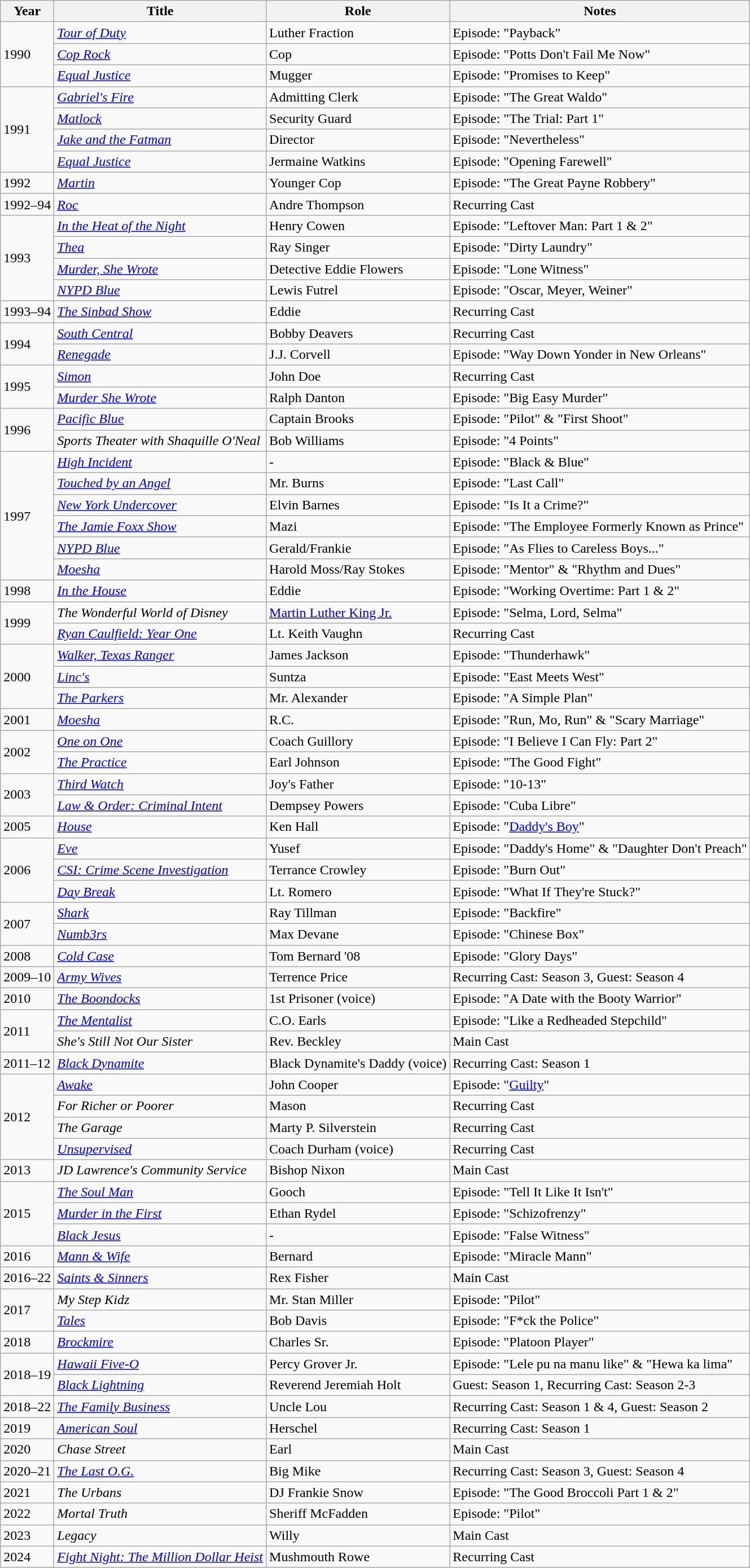<table class="wikitable plainrowheaders sortable" style="margin-right: 0;">
<tr>
<th>Year</th>
<th>Title</th>
<th>Role</th>
<th>Notes</th>
</tr>
<tr>
<td rowspan=3>1990</td>
<td><em><a href='#'>Tour of Duty</a></em></td>
<td>Luther Fraction</td>
<td>Episode: "Payback"</td>
</tr>
<tr>
<td><em><a href='#'>Cop Rock</a></em></td>
<td>Cop</td>
<td>Episode: "Potts Don't Fail Me Now"</td>
</tr>
<tr>
<td><em><a href='#'>Equal Justice</a></em></td>
<td>Mugger</td>
<td>Episode: "Promises to Keep"</td>
</tr>
<tr>
<td rowspan=4>1991</td>
<td><em><a href='#'>Gabriel's Fire</a></em></td>
<td>Admitting Clerk</td>
<td>Episode: "The Great Waldo"</td>
</tr>
<tr>
<td><em><a href='#'>Matlock</a></em></td>
<td>Security Guard</td>
<td>Episode: "The Trial: Part 1"</td>
</tr>
<tr>
<td><em><a href='#'>Jake and the Fatman</a></em></td>
<td>Director</td>
<td>Episode: "Nevertheless"</td>
</tr>
<tr>
<td><em><a href='#'>Equal Justice</a></em></td>
<td>Jermaine Watkins</td>
<td>Episode: "Opening Farewell"</td>
</tr>
<tr>
<td>1992</td>
<td><em><a href='#'>Martin</a></em></td>
<td>Younger Cop</td>
<td>Episode: "The Great Payne Robbery"</td>
</tr>
<tr>
<td>1992–94</td>
<td><em><a href='#'>Roc</a></em></td>
<td>Andre Thompson</td>
<td>Recurring Cast</td>
</tr>
<tr>
<td rowspan=4>1993</td>
<td><em><a href='#'>In the Heat of the Night</a></em></td>
<td>Henry Cowen</td>
<td>Episode: "Leftover Man: Part 1 & 2"</td>
</tr>
<tr>
<td><em><a href='#'>Thea</a></em></td>
<td>Ray Singer</td>
<td>Episode: "Dirty Laundry"</td>
</tr>
<tr>
<td><em><a href='#'>Murder, She Wrote</a></em></td>
<td>Detective Eddie Flowers</td>
<td>Episode: "Lone Witness"</td>
</tr>
<tr>
<td><em><a href='#'>NYPD Blue</a></em></td>
<td>Lewis Futrel</td>
<td>Episode: "Oscar, Meyer, Weiner"</td>
</tr>
<tr>
<td>1993–94</td>
<td><em><a href='#'>The Sinbad Show</a></em></td>
<td>Eddie</td>
<td>Recurring Cast</td>
</tr>
<tr>
<td rowspan=2>1994</td>
<td><em><a href='#'>South Central</a></em></td>
<td>Bobby Deavers</td>
<td>Recurring Cast</td>
</tr>
<tr>
<td><em><a href='#'>Renegade</a></em></td>
<td>J.J. Corvell</td>
<td>Episode: "Way Down Yonder in New Orleans"</td>
</tr>
<tr>
<td rowspan=2>1995</td>
<td><em><a href='#'>Simon</a></em></td>
<td>John Doe</td>
<td>Recurring Cast</td>
</tr>
<tr>
<td><em><a href='#'>Murder She Wrote</a></em></td>
<td>Ralph Danton</td>
<td>Episode: "Big Easy Murder"</td>
</tr>
<tr>
<td rowspan=2>1996</td>
<td><em><a href='#'>Pacific Blue</a></em></td>
<td>Captain Brooks</td>
<td>Episode: "Pilot" & "First Shoot"</td>
</tr>
<tr>
<td><em>Sports Theater with Shaquille O'Neal</em></td>
<td>Bob Williams</td>
<td>Episode: "4 Points"</td>
</tr>
<tr>
<td rowspan=6>1997</td>
<td><em><a href='#'>High Incident</a></em></td>
<td>-</td>
<td>Episode: "Black & Blue"</td>
</tr>
<tr>
<td><em><a href='#'>Touched by an Angel</a></em></td>
<td>Mr. Burns</td>
<td>Episode: "Last Call"</td>
</tr>
<tr>
<td><em><a href='#'>New York Undercover</a></em></td>
<td>Elvin Barnes</td>
<td>Episode: "Is It a Crime?"</td>
</tr>
<tr>
<td><em><a href='#'>The Jamie Foxx Show</a></em></td>
<td>Mazi</td>
<td>Episode: "The Employee Formerly Known as Prince"</td>
</tr>
<tr>
<td><em><a href='#'>NYPD Blue</a></em></td>
<td>Gerald/Frankie</td>
<td>Episode: "As Flies to Careless Boys..."</td>
</tr>
<tr>
<td><em><a href='#'>Moesha</a></em></td>
<td>Harold Moss/Ray Stokes</td>
<td>Episode: "Mentor" & "Rhythm and Dues"</td>
</tr>
<tr>
<td>1998</td>
<td><em><a href='#'>In the House</a></em></td>
<td>Eddie</td>
<td>Episode: "Working Overtime: Part 1 & 2"</td>
</tr>
<tr>
<td rowspan=2>1999</td>
<td><em>The Wonderful World of Disney</em></td>
<td><a href='#'>Martin Luther King Jr.</a></td>
<td>Episode: "Selma, Lord, Selma"</td>
</tr>
<tr>
<td><em><a href='#'>Ryan Caulfield: Year One</a></em></td>
<td>Lt. Keith Vaughn</td>
<td>Recurring Cast</td>
</tr>
<tr>
<td rowspan=3>2000</td>
<td><em><a href='#'>Walker, Texas Ranger</a></em></td>
<td>James Jackson</td>
<td>Episode: "Thunderhawk"</td>
</tr>
<tr>
<td><em><a href='#'>Linc's</a></em></td>
<td>Suntza</td>
<td>Episode: "East Meets West"</td>
</tr>
<tr>
<td><em><a href='#'>The Parkers</a></em></td>
<td>Mr. Alexander</td>
<td>Episode: "A Simple Plan"</td>
</tr>
<tr>
<td>2001</td>
<td><em><a href='#'>Moesha</a></em></td>
<td>R.C.</td>
<td>Episode: "Run, Mo, Run" & "Scary Marriage"</td>
</tr>
<tr>
<td rowspan=2>2002</td>
<td><em><a href='#'>One on One</a></em></td>
<td>Coach Guillory</td>
<td>Episode: "I Believe I Can Fly: Part 2"</td>
</tr>
<tr>
<td><em><a href='#'>The Practice</a></em></td>
<td>Earl Johnson</td>
<td>Episode: "The Good Fight"</td>
</tr>
<tr>
<td rowspan=2>2003</td>
<td><em><a href='#'>Third Watch</a></em></td>
<td>Joy's Father</td>
<td>Episode: "10-13"</td>
</tr>
<tr>
<td><em><a href='#'>Law & Order: Criminal Intent</a></em></td>
<td>Dempsey Powers</td>
<td>Episode: "Cuba Libre"</td>
</tr>
<tr>
<td>2005</td>
<td><em><a href='#'>House</a></em></td>
<td>Ken Hall</td>
<td>Episode: "<a href='#'>Daddy's Boy</a>"</td>
</tr>
<tr>
<td rowspan=3>2006</td>
<td><em><a href='#'>Eve</a></em></td>
<td>Yusef</td>
<td>Episode: "Daddy's Home" & "Daughter Don't Preach"</td>
</tr>
<tr>
<td><em><a href='#'>CSI: Crime Scene Investigation</a></em></td>
<td>Terrance Crowley</td>
<td>Episode: "Burn Out"</td>
</tr>
<tr>
<td><em><a href='#'>Day Break</a></em></td>
<td>Lt. Romero</td>
<td>Episode: "What If They're Stuck?"</td>
</tr>
<tr>
<td rowspan=2>2007</td>
<td><em><a href='#'>Shark</a></em></td>
<td>Ray Tillman</td>
<td>Episode: "Backfire"</td>
</tr>
<tr>
<td><em><a href='#'>Numb3rs</a></em></td>
<td>Max Devane</td>
<td>Episode: "Chinese Box"</td>
</tr>
<tr>
<td>2008</td>
<td><em><a href='#'>Cold Case</a></em></td>
<td>Tom Bernard '08</td>
<td>Episode: "Glory Days"</td>
</tr>
<tr>
<td>2009–10</td>
<td><em><a href='#'>Army Wives</a></em></td>
<td>Terrence Price</td>
<td>Recurring Cast: Season 3, Guest: Season 4</td>
</tr>
<tr>
<td>2010</td>
<td><em><a href='#'>The Boondocks</a></em></td>
<td>1st Prisoner (voice)</td>
<td>Episode: "A Date with the Booty Warrior"</td>
</tr>
<tr>
<td rowspan=2>2011</td>
<td><em><a href='#'>The Mentalist</a></em></td>
<td>C.O. Earls</td>
<td>Episode: "Like a Redheaded Stepchild"</td>
</tr>
<tr>
<td><em>She's Still Not Our Sister</em></td>
<td>Rev. Beckley</td>
<td>Main Cast</td>
</tr>
<tr>
<td>2011–12</td>
<td><em><a href='#'>Black Dynamite</a></em></td>
<td>Black Dynamite's Daddy (voice)</td>
<td>Recurring Cast: Season 1</td>
</tr>
<tr>
<td rowspan=4>2012</td>
<td><em><a href='#'>Awake</a></em></td>
<td>John Cooper</td>
<td>Episode: "<a href='#'>Guilty</a>"</td>
</tr>
<tr>
<td><em>For Richer or Poorer</em></td>
<td>Mason</td>
<td>Recurring Cast</td>
</tr>
<tr>
<td><em>The Garage</em></td>
<td>Marty P. Silverstein</td>
<td>Recurring Cast</td>
</tr>
<tr>
<td><em><a href='#'>Unsupervised</a></em></td>
<td>Coach Durham (voice)</td>
<td>Recurring Cast</td>
</tr>
<tr>
<td>2013</td>
<td><em>JD Lawrence's Community Service</em></td>
<td>Bishop Nixon</td>
<td>Main Cast</td>
</tr>
<tr>
<td rowspan=3>2015</td>
<td><em><a href='#'>The Soul Man</a></em></td>
<td>Gooch</td>
<td>Episode: "Tell It Like It Isn't"</td>
</tr>
<tr>
<td><em><a href='#'>Murder in the First</a></em></td>
<td>Ethan Rydel</td>
<td>Episode: "Schizofrenzy"</td>
</tr>
<tr>
<td><em><a href='#'>Black Jesus</a></em></td>
<td>-</td>
<td>Episode: "False Witness"</td>
</tr>
<tr>
<td>2016</td>
<td><em><a href='#'>Mann & Wife</a></em></td>
<td>Bernard</td>
<td>Episode: "Miracle Mann"</td>
</tr>
<tr>
<td>2016–22</td>
<td><em><a href='#'>Saints & Sinners</a></em></td>
<td>Rex Fisher</td>
<td>Main Cast</td>
</tr>
<tr>
<td rowspan=2>2017</td>
<td><em>My Step Kidz</em></td>
<td>Mr. Stan Miller</td>
<td>Episode: "Pilot"</td>
</tr>
<tr>
<td><em><a href='#'>Tales</a></em></td>
<td>Bob Davis</td>
<td>Episode: "F*ck the Police"</td>
</tr>
<tr>
<td>2018</td>
<td><em><a href='#'>Brockmire</a></em></td>
<td>Charles Sr.</td>
<td>Episode: "Platoon Player"</td>
</tr>
<tr>
<td rowspan=2>2018–19</td>
<td><em><a href='#'>Hawaii Five-O</a></em></td>
<td>Percy Grover Jr.</td>
<td>Episode: "Lele pu na manu like" & "Hewa ka lima"</td>
</tr>
<tr>
<td><em><a href='#'>Black Lightning</a></em></td>
<td>Reverend Jeremiah Holt</td>
<td>Guest: Season 1, Recurring Cast: Season 2-3</td>
</tr>
<tr>
<td>2018–22</td>
<td><em><a href='#'>The Family Business</a></em></td>
<td>Uncle Lou</td>
<td>Recurring Cast: Season 1 & 4, Guest: Season 2</td>
</tr>
<tr>
<td>2019</td>
<td><em><a href='#'>American Soul</a></em></td>
<td>Herschel</td>
<td>Recurring Cast: Season 1</td>
</tr>
<tr>
<td>2020</td>
<td><em>Chase Street</em></td>
<td>Earl</td>
<td>Main Cast</td>
</tr>
<tr>
<td>2020–21</td>
<td><em><a href='#'>The Last O.G.</a></em></td>
<td>Big Mike</td>
<td>Recurring Cast: Season 3, Guest: Season 4</td>
</tr>
<tr>
<td>2021</td>
<td><em>The Urbans</em></td>
<td>DJ Frankie Snow</td>
<td>Episode: "The Good Broccoli Part 1 & 2"</td>
</tr>
<tr>
<td>2022</td>
<td><em>Mortal Truth</em></td>
<td>Sheriff McFadden</td>
<td>Episode: "Pilot"</td>
</tr>
<tr>
<td>2023</td>
<td><em>Legacy</em></td>
<td>Willy</td>
<td>Main Cast</td>
</tr>
<tr>
<td>2024</td>
<td><em><a href='#'>Fight Night: The Million Dollar Heist</a></em></td>
<td>Mushmouth Rowe</td>
<td>Recurring Cast</td>
</tr>
</table>
